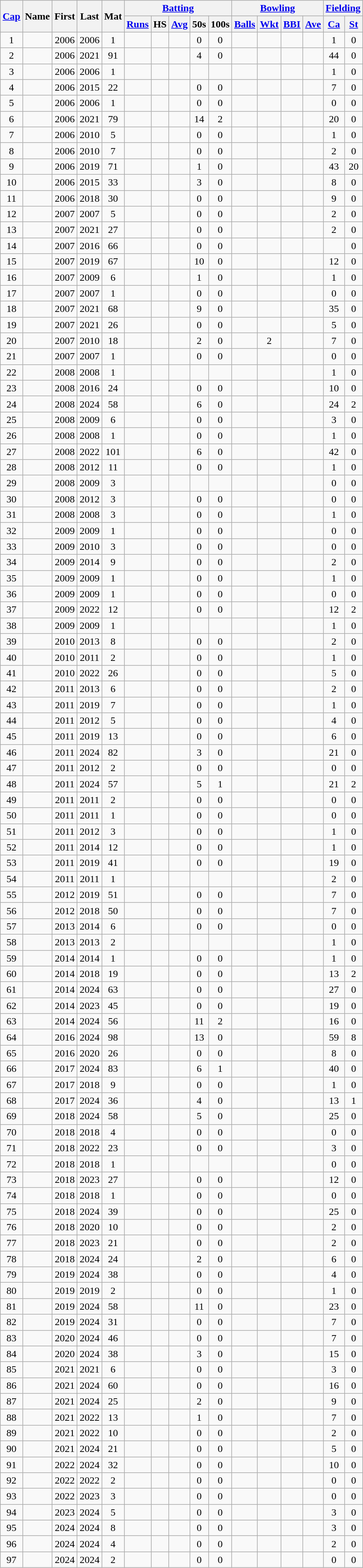<table class="wikitable sortable plainrowheaders">
<tr align="center">
<th scope="col" rowspan=2><a href='#'>Cap</a></th>
<th scope="col" rowspan=2>Name</th>
<th scope="col" rowspan=2>First</th>
<th scope="col" rowspan=2>Last</th>
<th scope="col" rowspan=2>Mat</th>
<th scope="col" colspan=5 class="unsortable"><a href='#'>Batting</a></th>
<th scope="col" colspan=4 class="unsortable"><a href='#'>Bowling</a></th>
<th scope="col" colspan=2 class="unsortable"><a href='#'>Fielding</a></th>
</tr>
<tr align="center">
<th scope="col"><a href='#'>Runs</a></th>
<th scope="col" data-sort-type/"number">HS</th>
<th scope="col"><a href='#'>Avg</a></th>
<th scope="col">50s</th>
<th scope="col">100s</th>
<th scope="col"><a href='#'>Balls</a></th>
<th scope="col" data-sort-type/"number"><a href='#'>Wkt</a></th>
<th scope="col"><a href='#'>BBI</a></th>
<th scope="col"><a href='#'>Ave</a></th>
<th scope="col"><a href='#'>Ca</a></th>
<th scope="col"><a href='#'>St</a></th>
</tr>
<tr align="center">
<td>1</td>
<td !scope="row" align="left"></td>
<td>2006</td>
<td>2006</td>
<td>1</td>
<td></td>
<td></td>
<td></td>
<td>0</td>
<td>0</td>
<td></td>
<td></td>
<td></td>
<td></td>
<td>1</td>
<td>0</td>
</tr>
<tr align="center">
<td>2</td>
<td !scope="row" align="left"> </td>
<td>2006</td>
<td>2021</td>
<td>91</td>
<td></td>
<td></td>
<td></td>
<td>4</td>
<td>0</td>
<td></td>
<td></td>
<td></td>
<td></td>
<td>44</td>
<td>0</td>
</tr>
<tr align="center">
<td>3</td>
<td !scope="row" align="left"></td>
<td>2006</td>
<td>2006</td>
<td>1</td>
<td></td>
<td></td>
<td></td>
<td></td>
<td></td>
<td></td>
<td></td>
<td></td>
<td></td>
<td>1</td>
<td>0</td>
</tr>
<tr align="center">
<td>4</td>
<td !scope="row" align="left"> </td>
<td>2006</td>
<td>2015</td>
<td>22</td>
<td></td>
<td></td>
<td></td>
<td>0</td>
<td>0</td>
<td></td>
<td></td>
<td></td>
<td></td>
<td>7</td>
<td>0</td>
</tr>
<tr align="center">
<td>5</td>
<td !scope="row" align="left"></td>
<td>2006</td>
<td>2006</td>
<td>1</td>
<td></td>
<td></td>
<td></td>
<td>0</td>
<td>0</td>
<td></td>
<td></td>
<td></td>
<td></td>
<td>0</td>
<td>0</td>
</tr>
<tr align="center">
<td>6</td>
<td !scope="row" align="left"></td>
<td>2006</td>
<td>2021</td>
<td>79</td>
<td></td>
<td></td>
<td></td>
<td>14</td>
<td>2</td>
<td></td>
<td></td>
<td></td>
<td></td>
<td>20</td>
<td>0</td>
</tr>
<tr align="center">
<td>7</td>
<td !scope="row" align="left"></td>
<td>2006</td>
<td>2010</td>
<td>5</td>
<td></td>
<td></td>
<td></td>
<td>0</td>
<td>0</td>
<td></td>
<td></td>
<td></td>
<td></td>
<td>1</td>
<td>0</td>
</tr>
<tr align="center">
<td>8</td>
<td !scope="row" align="left"></td>
<td>2006</td>
<td>2010</td>
<td>7</td>
<td></td>
<td></td>
<td></td>
<td>0</td>
<td>0</td>
<td></td>
<td></td>
<td></td>
<td></td>
<td>2</td>
<td>0</td>
</tr>
<tr align="center">
<td>9</td>
<td !scope="row" align="left"> </td>
<td>2006</td>
<td>2019</td>
<td>71</td>
<td></td>
<td></td>
<td></td>
<td>1</td>
<td>0</td>
<td></td>
<td></td>
<td></td>
<td></td>
<td>43</td>
<td>20</td>
</tr>
<tr align="center">
<td>10</td>
<td !scope="row" align="left"></td>
<td>2006</td>
<td>2015</td>
<td>33</td>
<td></td>
<td></td>
<td></td>
<td>3</td>
<td>0</td>
<td></td>
<td></td>
<td></td>
<td></td>
<td>8</td>
<td>0</td>
</tr>
<tr align="center">
<td>11</td>
<td !scope="row" align="left"></td>
<td>2006</td>
<td>2018</td>
<td>30</td>
<td></td>
<td></td>
<td></td>
<td>0</td>
<td>0</td>
<td></td>
<td></td>
<td></td>
<td></td>
<td>9</td>
<td>0</td>
</tr>
<tr align="center">
<td>12</td>
<td !scope="row" align="left"></td>
<td>2007</td>
<td>2007</td>
<td>5</td>
<td></td>
<td></td>
<td></td>
<td>0</td>
<td>0</td>
<td></td>
<td></td>
<td></td>
<td></td>
<td>2</td>
<td>0</td>
</tr>
<tr align="center">
<td>13</td>
<td !scope="row" align="left"></td>
<td>2007</td>
<td>2021</td>
<td>27</td>
<td></td>
<td></td>
<td></td>
<td>0</td>
<td>0</td>
<td></td>
<td></td>
<td></td>
<td></td>
<td>2</td>
<td>0</td>
</tr>
<tr align="center">
<td>14</td>
<td !scope="row" align="left"> </td>
<td>2007</td>
<td>2016</td>
<td>66</td>
<td></td>
<td></td>
<td></td>
<td>0</td>
<td>0</td>
<td></td>
<td></td>
<td></td>
<td></td>
<td></td>
<td>0</td>
</tr>
<tr align="center">
<td>15</td>
<td !scope="row" align="left"></td>
<td>2007</td>
<td>2019</td>
<td>67</td>
<td></td>
<td></td>
<td></td>
<td>10</td>
<td>0</td>
<td></td>
<td></td>
<td></td>
<td></td>
<td>12</td>
<td>0</td>
</tr>
<tr align="center">
<td>16</td>
<td !scope="row" align="left"></td>
<td>2007</td>
<td>2009</td>
<td>6</td>
<td></td>
<td></td>
<td></td>
<td>1</td>
<td>0</td>
<td></td>
<td></td>
<td></td>
<td></td>
<td>1</td>
<td>0</td>
</tr>
<tr align="center">
<td>17</td>
<td !scope="row" align="left"></td>
<td>2007</td>
<td>2007</td>
<td>1</td>
<td></td>
<td></td>
<td></td>
<td>0</td>
<td>0</td>
<td></td>
<td></td>
<td></td>
<td></td>
<td>0</td>
<td>0</td>
</tr>
<tr align="center">
<td>18</td>
<td !scope="row" align="left"></td>
<td>2007</td>
<td>2021</td>
<td>68</td>
<td></td>
<td></td>
<td></td>
<td>9</td>
<td>0</td>
<td></td>
<td></td>
<td></td>
<td></td>
<td>35</td>
<td>0</td>
</tr>
<tr align="center">
<td>19</td>
<td !scope="row" align="left"></td>
<td>2007</td>
<td>2021</td>
<td>26</td>
<td></td>
<td></td>
<td></td>
<td>0</td>
<td>0</td>
<td></td>
<td></td>
<td></td>
<td></td>
<td>5</td>
<td>0</td>
</tr>
<tr align="center">
<td>20</td>
<td !scope="row" align="left"> </td>
<td>2007</td>
<td>2010</td>
<td>18</td>
<td></td>
<td></td>
<td></td>
<td>2</td>
<td>0</td>
<td></td>
<td>2</td>
<td></td>
<td></td>
<td>7</td>
<td>0</td>
</tr>
<tr align="center">
<td>21</td>
<td !scope="row" align="left"></td>
<td>2007</td>
<td>2007</td>
<td>1</td>
<td></td>
<td></td>
<td></td>
<td>0</td>
<td>0</td>
<td></td>
<td></td>
<td></td>
<td></td>
<td>0</td>
<td>0</td>
</tr>
<tr align="center">
<td>22</td>
<td !scope="row" align="left"></td>
<td>2008</td>
<td>2008</td>
<td>1</td>
<td></td>
<td></td>
<td></td>
<td></td>
<td></td>
<td></td>
<td></td>
<td></td>
<td></td>
<td>1</td>
<td>0</td>
</tr>
<tr align="center">
<td>23</td>
<td !scope="row" align="left"></td>
<td>2008</td>
<td>2016</td>
<td>24</td>
<td></td>
<td></td>
<td></td>
<td>0</td>
<td>0</td>
<td></td>
<td></td>
<td></td>
<td></td>
<td>10</td>
<td>0</td>
</tr>
<tr align="center">
<td>24</td>
<td !scope="row" align="left"> </td>
<td>2008</td>
<td>2024</td>
<td>58</td>
<td></td>
<td></td>
<td></td>
<td>6</td>
<td>0</td>
<td></td>
<td></td>
<td></td>
<td></td>
<td>24</td>
<td>2</td>
</tr>
<tr align="center">
<td>25</td>
<td !scope="row" align="left"></td>
<td>2008</td>
<td>2009</td>
<td>6</td>
<td></td>
<td></td>
<td></td>
<td>0</td>
<td>0</td>
<td></td>
<td></td>
<td></td>
<td></td>
<td>3</td>
<td>0</td>
</tr>
<tr align="center">
<td>26</td>
<td !scope="row" align="left"></td>
<td>2008</td>
<td>2008</td>
<td>1</td>
<td></td>
<td></td>
<td></td>
<td>0</td>
<td>0</td>
<td></td>
<td></td>
<td></td>
<td></td>
<td>1</td>
<td>0</td>
</tr>
<tr align="center">
<td>27</td>
<td !scope="row" align="left"> </td>
<td>2008</td>
<td>2022</td>
<td>101</td>
<td></td>
<td></td>
<td></td>
<td>6</td>
<td>0</td>
<td></td>
<td></td>
<td></td>
<td></td>
<td>42</td>
<td>0</td>
</tr>
<tr align="center">
<td>28</td>
<td !scope="row" align="left"></td>
<td>2008</td>
<td>2012</td>
<td>11</td>
<td></td>
<td></td>
<td></td>
<td>0</td>
<td>0</td>
<td></td>
<td></td>
<td></td>
<td></td>
<td>1</td>
<td>0</td>
</tr>
<tr align="center">
<td>29</td>
<td !scope="row" align="left"></td>
<td>2008</td>
<td>2009</td>
<td>3</td>
<td></td>
<td></td>
<td></td>
<td></td>
<td></td>
<td></td>
<td></td>
<td></td>
<td></td>
<td>0</td>
<td>0</td>
</tr>
<tr align="center">
<td>30</td>
<td !scope="row" align="left"></td>
<td>2008</td>
<td>2012</td>
<td>3</td>
<td></td>
<td></td>
<td></td>
<td>0</td>
<td>0</td>
<td></td>
<td></td>
<td></td>
<td></td>
<td>0</td>
<td>0</td>
</tr>
<tr align="center">
<td>31</td>
<td !scope="row" align="left"></td>
<td>2008</td>
<td>2008</td>
<td>3</td>
<td></td>
<td></td>
<td></td>
<td>0</td>
<td>0</td>
<td></td>
<td></td>
<td></td>
<td></td>
<td>1</td>
<td>0</td>
</tr>
<tr align="center">
<td>32</td>
<td !scope="row" align="left"></td>
<td>2009</td>
<td>2009</td>
<td>1</td>
<td></td>
<td></td>
<td></td>
<td>0</td>
<td>0</td>
<td></td>
<td></td>
<td></td>
<td></td>
<td>0</td>
<td>0</td>
</tr>
<tr align="center">
<td>33</td>
<td !scope="row" align="left"></td>
<td>2009</td>
<td>2010</td>
<td>3</td>
<td></td>
<td></td>
<td></td>
<td>0</td>
<td>0</td>
<td></td>
<td></td>
<td></td>
<td></td>
<td>0</td>
<td>0</td>
</tr>
<tr align="center">
<td>34</td>
<td !scope="row" align="left"></td>
<td>2009</td>
<td>2014</td>
<td>9</td>
<td></td>
<td></td>
<td></td>
<td>0</td>
<td>0</td>
<td></td>
<td></td>
<td></td>
<td></td>
<td>2</td>
<td>0</td>
</tr>
<tr align="center">
<td>35</td>
<td !scope="row" align="left"> </td>
<td>2009</td>
<td>2009</td>
<td>1</td>
<td></td>
<td></td>
<td></td>
<td>0</td>
<td>0</td>
<td></td>
<td></td>
<td></td>
<td></td>
<td>1</td>
<td>0</td>
</tr>
<tr align="center">
<td>36</td>
<td !scope="row" align="left"></td>
<td>2009</td>
<td>2009</td>
<td>1</td>
<td></td>
<td></td>
<td></td>
<td>0</td>
<td>0</td>
<td></td>
<td></td>
<td></td>
<td></td>
<td>0</td>
<td>0</td>
</tr>
<tr align="center">
<td>37</td>
<td !scope="row" align="left"> </td>
<td>2009</td>
<td>2022</td>
<td>12</td>
<td></td>
<td></td>
<td></td>
<td>0</td>
<td>0</td>
<td></td>
<td></td>
<td></td>
<td></td>
<td>12</td>
<td>2</td>
</tr>
<tr align="center">
<td>38</td>
<td !scope="row" align="left"></td>
<td>2009</td>
<td>2009</td>
<td>1</td>
<td></td>
<td></td>
<td></td>
<td></td>
<td></td>
<td></td>
<td></td>
<td></td>
<td></td>
<td>1</td>
<td>0</td>
</tr>
<tr align="center">
<td>39</td>
<td !scope="row" align="left"></td>
<td>2010</td>
<td>2013</td>
<td>8</td>
<td></td>
<td></td>
<td></td>
<td>0</td>
<td>0</td>
<td></td>
<td></td>
<td></td>
<td></td>
<td>2</td>
<td>0</td>
</tr>
<tr align="center">
<td>40</td>
<td !scope="row" align="left"></td>
<td>2010</td>
<td>2011</td>
<td>2</td>
<td></td>
<td></td>
<td></td>
<td>0</td>
<td>0</td>
<td></td>
<td></td>
<td></td>
<td></td>
<td>1</td>
<td>0</td>
</tr>
<tr align="center">
<td>41</td>
<td !scope="row" align="left"></td>
<td>2010</td>
<td>2022</td>
<td>26</td>
<td></td>
<td></td>
<td></td>
<td>0</td>
<td>0</td>
<td></td>
<td></td>
<td></td>
<td></td>
<td>5</td>
<td>0</td>
</tr>
<tr align="center">
<td>42</td>
<td !scope="row" align="left"></td>
<td>2011</td>
<td>2013</td>
<td>6</td>
<td></td>
<td></td>
<td></td>
<td>0</td>
<td>0</td>
<td></td>
<td></td>
<td></td>
<td></td>
<td>2</td>
<td>0</td>
</tr>
<tr align="center">
<td>43</td>
<td !scope="row" align="left"></td>
<td>2011</td>
<td>2019</td>
<td>7</td>
<td></td>
<td></td>
<td></td>
<td>0</td>
<td>0</td>
<td></td>
<td></td>
<td></td>
<td></td>
<td>1</td>
<td>0</td>
</tr>
<tr align="center">
<td>44</td>
<td !scope="row" align="left"></td>
<td>2011</td>
<td>2012</td>
<td>5</td>
<td></td>
<td></td>
<td></td>
<td>0</td>
<td>0</td>
<td></td>
<td></td>
<td></td>
<td></td>
<td>4</td>
<td>0</td>
</tr>
<tr align="center">
<td>45</td>
<td !scope="row" align="left"></td>
<td>2011</td>
<td>2019</td>
<td>13</td>
<td></td>
<td></td>
<td></td>
<td>0</td>
<td>0</td>
<td></td>
<td></td>
<td></td>
<td></td>
<td>6</td>
<td>0</td>
</tr>
<tr align="center">
<td>46</td>
<td !scope="row" align="left"></td>
<td>2011</td>
<td>2024</td>
<td>82</td>
<td></td>
<td></td>
<td></td>
<td>3</td>
<td>0</td>
<td></td>
<td></td>
<td></td>
<td></td>
<td>21</td>
<td>0</td>
</tr>
<tr align="center">
<td>47</td>
<td !scope="row" align="left"></td>
<td>2011</td>
<td>2012</td>
<td>2</td>
<td></td>
<td></td>
<td></td>
<td>0</td>
<td>0</td>
<td></td>
<td></td>
<td></td>
<td></td>
<td>0</td>
<td>0</td>
</tr>
<tr align="center">
<td>48</td>
<td !scope="row" align="left"> </td>
<td>2011</td>
<td>2024</td>
<td>57</td>
<td></td>
<td></td>
<td></td>
<td>5</td>
<td>1</td>
<td></td>
<td></td>
<td></td>
<td></td>
<td>21</td>
<td>2</td>
</tr>
<tr align="center">
<td>49</td>
<td !scope="row" align="left"></td>
<td>2011</td>
<td>2011</td>
<td>2</td>
<td></td>
<td></td>
<td></td>
<td>0</td>
<td>0</td>
<td></td>
<td></td>
<td></td>
<td></td>
<td>0</td>
<td>0</td>
</tr>
<tr align="center">
<td>50</td>
<td !scope="row" align="left"></td>
<td>2011</td>
<td>2011</td>
<td>1</td>
<td></td>
<td></td>
<td></td>
<td>0</td>
<td>0</td>
<td></td>
<td></td>
<td></td>
<td></td>
<td>0</td>
<td>0</td>
</tr>
<tr align="center">
<td>51</td>
<td !scope="row" align="left"></td>
<td>2011</td>
<td>2012</td>
<td>3</td>
<td></td>
<td></td>
<td></td>
<td>0</td>
<td>0</td>
<td></td>
<td></td>
<td></td>
<td></td>
<td>1</td>
<td>0</td>
</tr>
<tr align="center">
<td>52</td>
<td !scope="row" align="left"></td>
<td>2011</td>
<td>2014</td>
<td>12</td>
<td></td>
<td></td>
<td></td>
<td>0</td>
<td>0</td>
<td></td>
<td></td>
<td></td>
<td></td>
<td>1</td>
<td>0</td>
</tr>
<tr align="center">
<td>53</td>
<td !scope="row" align="left"> </td>
<td>2011</td>
<td>2019</td>
<td>41</td>
<td></td>
<td></td>
<td></td>
<td>0</td>
<td>0</td>
<td></td>
<td></td>
<td></td>
<td></td>
<td>19</td>
<td>0</td>
</tr>
<tr align="center">
<td>54</td>
<td !scope="row" align="left"></td>
<td>2011</td>
<td>2011</td>
<td>1</td>
<td></td>
<td></td>
<td></td>
<td></td>
<td></td>
<td></td>
<td></td>
<td></td>
<td></td>
<td>2</td>
<td>0</td>
</tr>
<tr align="center">
<td>55</td>
<td !scope="row" align="left"></td>
<td>2012</td>
<td>2019</td>
<td>51</td>
<td></td>
<td></td>
<td></td>
<td>0</td>
<td>0</td>
<td></td>
<td></td>
<td></td>
<td></td>
<td>7</td>
<td>0</td>
</tr>
<tr align="center">
<td>56</td>
<td !scope="row" align="left"></td>
<td>2012</td>
<td>2018</td>
<td>50</td>
<td></td>
<td></td>
<td></td>
<td>0</td>
<td>0</td>
<td></td>
<td></td>
<td></td>
<td></td>
<td>7</td>
<td>0</td>
</tr>
<tr align="center">
<td>57</td>
<td !scope="row" align="left"></td>
<td>2013</td>
<td>2014</td>
<td>6</td>
<td></td>
<td></td>
<td></td>
<td>0</td>
<td>0</td>
<td></td>
<td></td>
<td></td>
<td></td>
<td>0</td>
<td>0</td>
</tr>
<tr align="center">
<td>58</td>
<td !scope="row" align="left"></td>
<td>2013</td>
<td>2013</td>
<td>2</td>
<td></td>
<td></td>
<td></td>
<td></td>
<td></td>
<td></td>
<td></td>
<td></td>
<td></td>
<td>1</td>
<td>0</td>
</tr>
<tr align="center">
<td>59</td>
<td !scope="row" align="left"></td>
<td>2014</td>
<td>2014</td>
<td>1</td>
<td></td>
<td></td>
<td></td>
<td>0</td>
<td>0</td>
<td></td>
<td></td>
<td></td>
<td></td>
<td>1</td>
<td>0</td>
</tr>
<tr align="center">
<td>60</td>
<td !scope="row" align="left"> </td>
<td>2014</td>
<td>2018</td>
<td>19</td>
<td></td>
<td></td>
<td></td>
<td>0</td>
<td>0</td>
<td></td>
<td></td>
<td></td>
<td></td>
<td>13</td>
<td>2</td>
</tr>
<tr align="center">
<td>61</td>
<td !scope="row" align="left"> </td>
<td>2014</td>
<td>2024</td>
<td>63</td>
<td></td>
<td></td>
<td></td>
<td>0</td>
<td>0</td>
<td></td>
<td></td>
<td></td>
<td></td>
<td>27</td>
<td>0</td>
</tr>
<tr align="center">
<td>62</td>
<td !scope="row" align="left"></td>
<td>2014</td>
<td>2023</td>
<td>45</td>
<td></td>
<td></td>
<td></td>
<td>0</td>
<td>0</td>
<td></td>
<td></td>
<td></td>
<td></td>
<td>19</td>
<td>0</td>
</tr>
<tr align="center">
<td>63</td>
<td !scope="row" align="left"></td>
<td>2014</td>
<td>2024</td>
<td>56</td>
<td></td>
<td></td>
<td></td>
<td>11</td>
<td>2</td>
<td></td>
<td></td>
<td></td>
<td></td>
<td>16</td>
<td>0</td>
</tr>
<tr align="center">
<td>64</td>
<td !scope="row" align="left"> </td>
<td>2016</td>
<td>2024</td>
<td>98</td>
<td></td>
<td></td>
<td></td>
<td>13</td>
<td>0</td>
<td></td>
<td></td>
<td></td>
<td></td>
<td>59</td>
<td>8</td>
</tr>
<tr align="center">
<td>65</td>
<td !scope="row" align="left"></td>
<td>2016</td>
<td>2020</td>
<td>26</td>
<td></td>
<td></td>
<td></td>
<td>0</td>
<td>0</td>
<td></td>
<td></td>
<td></td>
<td></td>
<td>8</td>
<td>0</td>
</tr>
<tr align="center">
<td>66</td>
<td !scope="row" align="left"> </td>
<td>2017</td>
<td>2024</td>
<td>83</td>
<td></td>
<td></td>
<td></td>
<td>6</td>
<td>1</td>
<td></td>
<td></td>
<td></td>
<td></td>
<td>40</td>
<td>0</td>
</tr>
<tr align="center">
<td>67</td>
<td !scope="row" align="left"> </td>
<td>2017</td>
<td>2018</td>
<td>9</td>
<td></td>
<td></td>
<td></td>
<td>0</td>
<td>0</td>
<td></td>
<td></td>
<td></td>
<td></td>
<td>1</td>
<td>0</td>
</tr>
<tr align="center">
<td>68</td>
<td !scope="row" align="left"></td>
<td>2017</td>
<td>2024</td>
<td>36</td>
<td></td>
<td></td>
<td></td>
<td>4</td>
<td>0</td>
<td></td>
<td></td>
<td></td>
<td></td>
<td>13</td>
<td>1</td>
</tr>
<tr align="center">
<td>69</td>
<td !scope="row" align="left"></td>
<td>2018</td>
<td>2024</td>
<td>58</td>
<td></td>
<td></td>
<td></td>
<td>5</td>
<td>0</td>
<td></td>
<td></td>
<td></td>
<td></td>
<td>25</td>
<td>0</td>
</tr>
<tr align="center">
<td>70</td>
<td !scope="row" align="left"></td>
<td>2018</td>
<td>2018</td>
<td>4</td>
<td></td>
<td></td>
<td></td>
<td>0</td>
<td>0</td>
<td></td>
<td></td>
<td></td>
<td></td>
<td>0</td>
<td>0</td>
</tr>
<tr align="center">
<td>71</td>
<td !scope="row" align="left"></td>
<td>2018</td>
<td>2022</td>
<td>23</td>
<td></td>
<td></td>
<td></td>
<td>0</td>
<td>0</td>
<td></td>
<td></td>
<td></td>
<td></td>
<td>3</td>
<td>0</td>
</tr>
<tr align="center">
<td>72</td>
<td !scope="row" align="left"></td>
<td>2018</td>
<td>2018</td>
<td>1</td>
<td></td>
<td></td>
<td></td>
<td></td>
<td></td>
<td></td>
<td></td>
<td></td>
<td></td>
<td>0</td>
<td>0</td>
</tr>
<tr align="center">
<td>73</td>
<td !scope="row" align="left"></td>
<td>2018</td>
<td>2023</td>
<td>27</td>
<td></td>
<td></td>
<td></td>
<td>0</td>
<td>0</td>
<td></td>
<td></td>
<td></td>
<td></td>
<td>12</td>
<td>0</td>
</tr>
<tr align="center">
<td>74</td>
<td !scope="row" align="left"></td>
<td>2018</td>
<td>2018</td>
<td>1</td>
<td></td>
<td></td>
<td></td>
<td>0</td>
<td>0</td>
<td></td>
<td></td>
<td></td>
<td></td>
<td>0</td>
<td>0</td>
</tr>
<tr align="center">
<td>75</td>
<td !scope="row" align="left"></td>
<td>2018</td>
<td>2024</td>
<td>39</td>
<td></td>
<td></td>
<td></td>
<td>0</td>
<td>0</td>
<td></td>
<td></td>
<td></td>
<td></td>
<td>25</td>
<td>0</td>
</tr>
<tr align="center">
<td>76</td>
<td !scope="row" align="left"></td>
<td>2018</td>
<td>2020</td>
<td>10</td>
<td></td>
<td></td>
<td></td>
<td>0</td>
<td>0</td>
<td></td>
<td></td>
<td></td>
<td></td>
<td>2</td>
<td>0</td>
</tr>
<tr align="center">
<td>77</td>
<td !scope="row" align="left"></td>
<td>2018</td>
<td>2023</td>
<td>21</td>
<td></td>
<td></td>
<td></td>
<td>0</td>
<td>0</td>
<td></td>
<td></td>
<td></td>
<td></td>
<td>2</td>
<td>0</td>
</tr>
<tr align="center">
<td>78</td>
<td !scope="row" align="left"></td>
<td>2018</td>
<td>2024</td>
<td>24</td>
<td></td>
<td></td>
<td></td>
<td>2</td>
<td>0</td>
<td></td>
<td></td>
<td></td>
<td></td>
<td>6</td>
<td>0</td>
</tr>
<tr align="center">
<td>79</td>
<td !scope="row" align="left"></td>
<td>2019</td>
<td>2024</td>
<td>38</td>
<td></td>
<td></td>
<td></td>
<td>0</td>
<td>0</td>
<td></td>
<td></td>
<td></td>
<td></td>
<td>4</td>
<td>0</td>
</tr>
<tr align="center">
<td>80</td>
<td !scope="row" align="left"></td>
<td>2019</td>
<td>2019</td>
<td>2</td>
<td></td>
<td></td>
<td></td>
<td>0</td>
<td>0</td>
<td></td>
<td></td>
<td></td>
<td></td>
<td>1</td>
<td>0</td>
</tr>
<tr align="center">
<td>81</td>
<td !scope="row" align="left"></td>
<td>2019</td>
<td>2024</td>
<td>58</td>
<td></td>
<td></td>
<td></td>
<td>11</td>
<td>0</td>
<td></td>
<td></td>
<td></td>
<td></td>
<td>23</td>
<td>0</td>
</tr>
<tr align="center">
<td>82</td>
<td !scope="row" align="left"></td>
<td>2019</td>
<td>2024</td>
<td>31</td>
<td></td>
<td></td>
<td></td>
<td>0</td>
<td>0</td>
<td></td>
<td></td>
<td></td>
<td></td>
<td>7</td>
<td>0</td>
</tr>
<tr align="center">
<td>83</td>
<td !scope="row" align="left"></td>
<td>2020</td>
<td>2024</td>
<td>46</td>
<td></td>
<td></td>
<td></td>
<td>0</td>
<td>0</td>
<td></td>
<td></td>
<td></td>
<td></td>
<td>7</td>
<td>0</td>
</tr>
<tr align="center">
<td>84</td>
<td !scope="row" align="left"></td>
<td>2020</td>
<td>2024</td>
<td>38</td>
<td></td>
<td></td>
<td></td>
<td>3</td>
<td>0</td>
<td></td>
<td></td>
<td></td>
<td></td>
<td>15</td>
<td>0</td>
</tr>
<tr align="center">
<td>85</td>
<td !scope="row" align="left"></td>
<td>2021</td>
<td>2021</td>
<td>6</td>
<td></td>
<td></td>
<td></td>
<td>0</td>
<td>0</td>
<td></td>
<td></td>
<td></td>
<td></td>
<td>3</td>
<td>0</td>
</tr>
<tr align="center">
<td>86</td>
<td !scope="row" align="left"></td>
<td>2021</td>
<td>2024</td>
<td>60</td>
<td></td>
<td></td>
<td></td>
<td>0</td>
<td>0</td>
<td></td>
<td></td>
<td></td>
<td></td>
<td>16</td>
<td>0</td>
</tr>
<tr align="center">
<td>87</td>
<td !scope="row" align="left"></td>
<td>2021</td>
<td>2024</td>
<td>25</td>
<td></td>
<td></td>
<td></td>
<td>2</td>
<td>0</td>
<td></td>
<td></td>
<td></td>
<td></td>
<td>9</td>
<td>0</td>
</tr>
<tr align="center">
<td>88</td>
<td !scope="row" align="left"></td>
<td>2021</td>
<td>2022</td>
<td>13</td>
<td></td>
<td></td>
<td></td>
<td>1</td>
<td>0</td>
<td></td>
<td></td>
<td></td>
<td></td>
<td>7</td>
<td>0</td>
</tr>
<tr align="center">
<td>89</td>
<td !scope="row" align="left"></td>
<td>2021</td>
<td>2022</td>
<td>10</td>
<td></td>
<td></td>
<td></td>
<td>0</td>
<td>0</td>
<td></td>
<td></td>
<td></td>
<td></td>
<td>2</td>
<td>0</td>
</tr>
<tr align="center">
<td>90</td>
<td !scope="row" align="left"></td>
<td>2021</td>
<td>2024</td>
<td>21</td>
<td></td>
<td></td>
<td></td>
<td>0</td>
<td>0</td>
<td></td>
<td></td>
<td></td>
<td></td>
<td>5</td>
<td>0</td>
</tr>
<tr align="center">
<td>91</td>
<td !scope="row" align="left"></td>
<td>2022</td>
<td>2024</td>
<td>32</td>
<td></td>
<td></td>
<td></td>
<td>0</td>
<td>0</td>
<td></td>
<td></td>
<td></td>
<td></td>
<td>10</td>
<td>0</td>
</tr>
<tr align="center">
<td>92</td>
<td !scope="row" align="left"></td>
<td>2022</td>
<td>2022</td>
<td>2</td>
<td></td>
<td></td>
<td></td>
<td>0</td>
<td>0</td>
<td></td>
<td></td>
<td></td>
<td></td>
<td>0</td>
<td>0</td>
</tr>
<tr align="center">
<td>93</td>
<td !scope="row" align="left"></td>
<td>2022</td>
<td>2023</td>
<td>3</td>
<td></td>
<td></td>
<td></td>
<td>0</td>
<td>0</td>
<td></td>
<td></td>
<td></td>
<td></td>
<td>0</td>
<td>0</td>
</tr>
<tr align="center">
<td>94</td>
<td !scope="row" align="left"></td>
<td>2023</td>
<td>2024</td>
<td>5</td>
<td></td>
<td></td>
<td></td>
<td>0</td>
<td>0</td>
<td></td>
<td></td>
<td></td>
<td></td>
<td>3</td>
<td>0</td>
</tr>
<tr align="center">
<td>95</td>
<td !scope="row" align="left"></td>
<td>2024</td>
<td>2024</td>
<td>8</td>
<td></td>
<td></td>
<td></td>
<td>0</td>
<td>0</td>
<td></td>
<td></td>
<td></td>
<td></td>
<td>3</td>
<td>0</td>
</tr>
<tr align="center">
<td>96</td>
<td !scope="row" align="left"></td>
<td>2024</td>
<td>2024</td>
<td>4</td>
<td></td>
<td></td>
<td></td>
<td>0</td>
<td>0</td>
<td></td>
<td></td>
<td></td>
<td></td>
<td>2</td>
<td>0</td>
</tr>
<tr align="center">
<td>97</td>
<td !scope="row" align="left"></td>
<td>2024</td>
<td>2024</td>
<td>2</td>
<td></td>
<td></td>
<td></td>
<td>0</td>
<td>0</td>
<td></td>
<td></td>
<td></td>
<td></td>
<td>0</td>
<td>0</td>
</tr>
</table>
